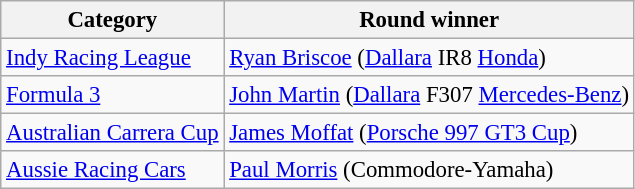<table class="wikitable" style="font-size: 95%;">
<tr>
<th>Category</th>
<th>Round winner</th>
</tr>
<tr>
<td><a href='#'>Indy Racing League</a></td>
<td><a href='#'>Ryan Briscoe</a> (<a href='#'>Dallara</a> IR8 <a href='#'>Honda</a>)</td>
</tr>
<tr>
<td><a href='#'>Formula 3</a></td>
<td><a href='#'>John Martin</a> (<a href='#'>Dallara</a> F307 <a href='#'>Mercedes-Benz</a>)</td>
</tr>
<tr>
<td><a href='#'>Australian Carrera Cup</a></td>
<td><a href='#'>James Moffat</a> (<a href='#'>Porsche 997 GT3 Cup</a>)</td>
</tr>
<tr>
<td><a href='#'>Aussie Racing Cars</a></td>
<td><a href='#'>Paul Morris</a> (Commodore-Yamaha)</td>
</tr>
</table>
